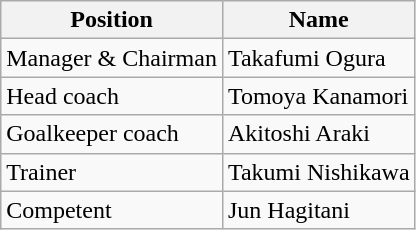<table class="wikitable">
<tr>
<th>Position</th>
<th>Name</th>
</tr>
<tr>
<td>Manager & Chairman</td>
<td> Takafumi Ogura</td>
</tr>
<tr>
<td>Head coach</td>
<td> Tomoya Kanamori</td>
</tr>
<tr>
<td>Goalkeeper coach</td>
<td> Akitoshi Araki</td>
</tr>
<tr>
<td>Trainer</td>
<td> Takumi Nishikawa</td>
</tr>
<tr>
<td>Competent</td>
<td> Jun Hagitani</td>
</tr>
</table>
